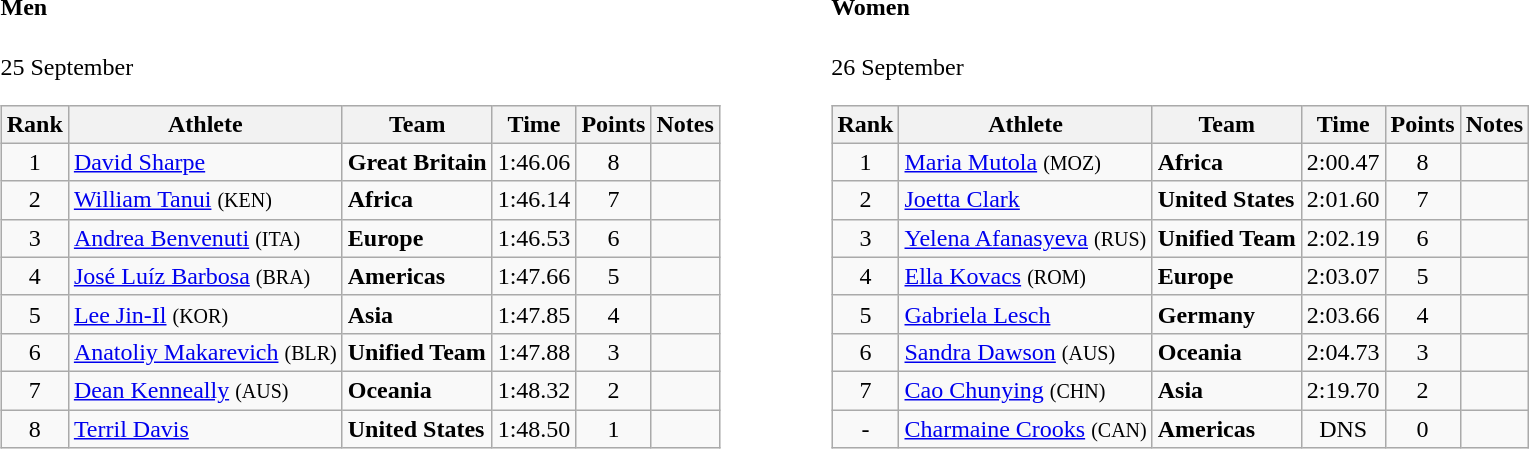<table>
<tr>
<td valign="top"><br><h4>Men</h4>25 September<table class="wikitable" style="text-align:center">
<tr>
<th>Rank</th>
<th>Athlete</th>
<th>Team</th>
<th>Time</th>
<th>Points</th>
<th>Notes</th>
</tr>
<tr>
<td>1</td>
<td align="left"><a href='#'>David Sharpe</a></td>
<td align=left><strong>Great Britain</strong></td>
<td>1:46.06</td>
<td>8</td>
<td></td>
</tr>
<tr>
<td>2</td>
<td align="left"><a href='#'>William Tanui</a> <small>(KEN) </small></td>
<td align=left><strong>Africa</strong></td>
<td>1:46.14</td>
<td>7</td>
<td></td>
</tr>
<tr>
<td>3</td>
<td align="left"><a href='#'>Andrea Benvenuti</a> <small>(ITA) </small></td>
<td align=left><strong>Europe</strong></td>
<td>1:46.53</td>
<td>6</td>
<td></td>
</tr>
<tr>
<td>4</td>
<td align="left"><a href='#'>José Luíz Barbosa</a> <small>(BRA) </small></td>
<td align=left><strong>Americas</strong></td>
<td>1:47.66</td>
<td>5</td>
<td></td>
</tr>
<tr>
<td>5</td>
<td align="left"><a href='#'>Lee Jin-Il</a> <small>(KOR) </small></td>
<td align=left><strong>Asia</strong></td>
<td>1:47.85</td>
<td>4</td>
<td></td>
</tr>
<tr>
<td>6</td>
<td align="left"><a href='#'>Anatoliy Makarevich</a> <small>(BLR) </small></td>
<td align=left><strong>Unified Team</strong></td>
<td>1:47.88</td>
<td>3</td>
<td></td>
</tr>
<tr>
<td>7</td>
<td align="left"><a href='#'>Dean Kenneally</a> <small>(AUS) </small></td>
<td align=left><strong>Oceania</strong></td>
<td>1:48.32</td>
<td>2</td>
<td></td>
</tr>
<tr>
<td>8</td>
<td align="left"><a href='#'>Terril Davis</a></td>
<td align=left><strong>United States</strong></td>
<td>1:48.50</td>
<td>1</td>
<td></td>
</tr>
</table>
</td>
<td width="50"> </td>
<td valign="top"><br><h4>Women</h4>26 September<table class="wikitable" style="text-align:center">
<tr>
<th>Rank</th>
<th>Athlete</th>
<th>Team</th>
<th>Time</th>
<th>Points</th>
<th>Notes</th>
</tr>
<tr>
<td>1</td>
<td align="left"><a href='#'>Maria Mutola</a> <small>(MOZ) </small></td>
<td align=left><strong>Africa</strong></td>
<td>2:00.47</td>
<td>8</td>
<td></td>
</tr>
<tr>
<td>2</td>
<td align="left"><a href='#'>Joetta Clark</a></td>
<td align=left><strong>United States</strong></td>
<td>2:01.60</td>
<td>7</td>
<td></td>
</tr>
<tr>
<td>3</td>
<td align="left"><a href='#'>Yelena Afanasyeva</a> <small>(RUS) </small></td>
<td align=left><strong>Unified Team</strong></td>
<td>2:02.19</td>
<td>6</td>
<td></td>
</tr>
<tr>
<td>4</td>
<td align="left"><a href='#'>Ella Kovacs</a> <small>(ROM) </small></td>
<td align=left><strong>Europe</strong></td>
<td>2:03.07</td>
<td>5</td>
<td></td>
</tr>
<tr>
<td>5</td>
<td align="left"><a href='#'>Gabriela Lesch</a></td>
<td align=left><strong>Germany</strong></td>
<td>2:03.66</td>
<td>4</td>
<td></td>
</tr>
<tr>
<td>6</td>
<td align="left"><a href='#'>Sandra Dawson</a> <small>(AUS) </small></td>
<td align=left><strong>Oceania</strong></td>
<td>2:04.73</td>
<td>3</td>
<td></td>
</tr>
<tr>
<td>7</td>
<td align="left"><a href='#'>Cao Chunying</a> <small>(CHN) </small></td>
<td align=left><strong>Asia</strong></td>
<td>2:19.70</td>
<td>2</td>
<td></td>
</tr>
<tr>
<td>-</td>
<td align="left"><a href='#'>Charmaine Crooks</a> <small>(CAN) </small></td>
<td align=left><strong>Americas</strong></td>
<td>DNS</td>
<td>0</td>
<td></td>
</tr>
</table>
</td>
</tr>
</table>
